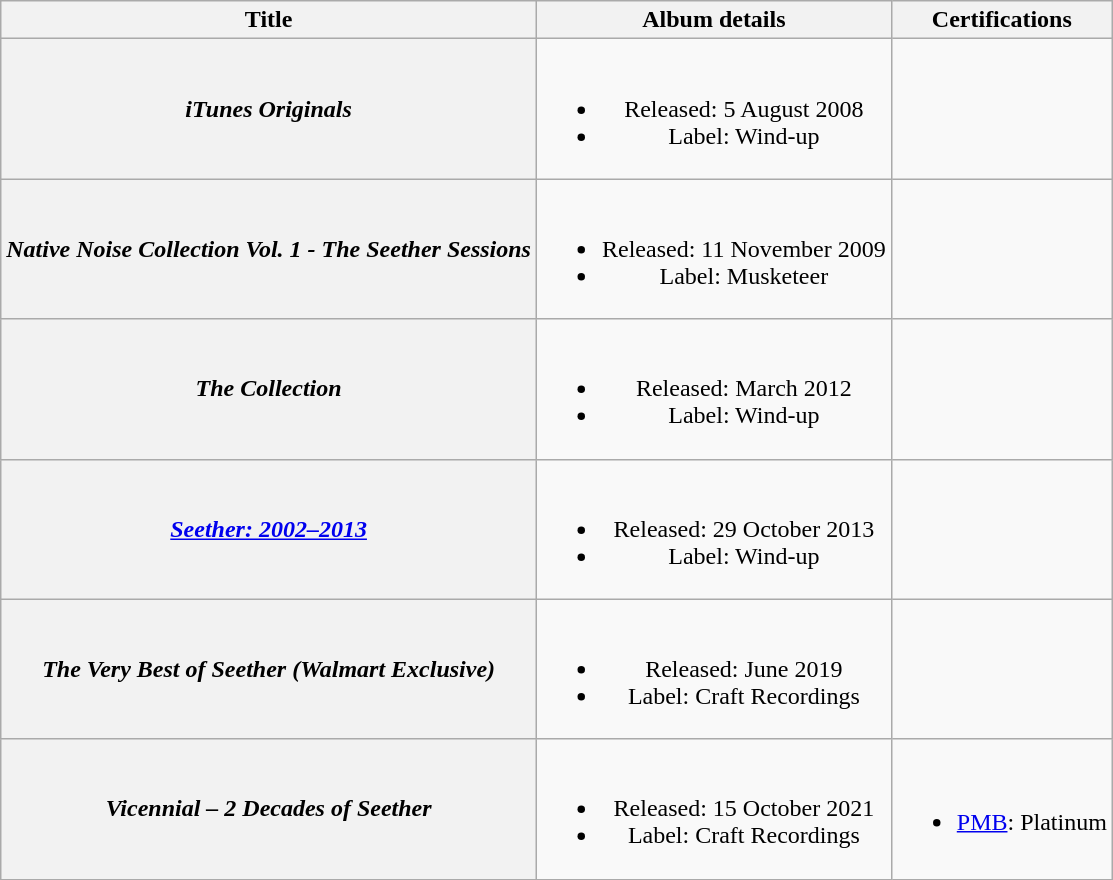<table class="wikitable plainrowheaders"  style="text-align:center;">
<tr>
<th>Title</th>
<th>Album details</th>
<th>Certifications</th>
</tr>
<tr>
<th scope="row"><em>iTunes Originals</em></th>
<td><br><ul><li>Released: 5 August 2008</li><li>Label: Wind-up</li></ul></td>
<td></td>
</tr>
<tr>
<th scope="row"><em>Native Noise Collection Vol. 1 - The Seether Sessions</em></th>
<td><br><ul><li>Released: 11 November 2009</li><li>Label: Musketeer</li></ul></td>
<td></td>
</tr>
<tr>
<th scope="row"><em>The Collection</em></th>
<td><br><ul><li>Released: March 2012</li><li>Label: Wind-up</li></ul></td>
<td></td>
</tr>
<tr>
<th scope="row"><em><a href='#'>Seether: 2002–2013</a></em></th>
<td><br><ul><li>Released: 29 October 2013</li><li>Label: Wind-up</li></ul></td>
<td></td>
</tr>
<tr>
<th scope="row"><em>The Very Best of Seether (Walmart Exclusive)</em></th>
<td><br><ul><li>Released: June 2019</li><li>Label: Craft Recordings</li></ul></td>
<td></td>
</tr>
<tr>
<th scope="row"><em>Vicennial – 2 Decades of Seether</em></th>
<td><br><ul><li>Released: 15 October 2021</li><li>Label: Craft Recordings</li></ul></td>
<td><br><ul><li><a href='#'>PMB</a>: Platinum</li></ul></td>
</tr>
</table>
